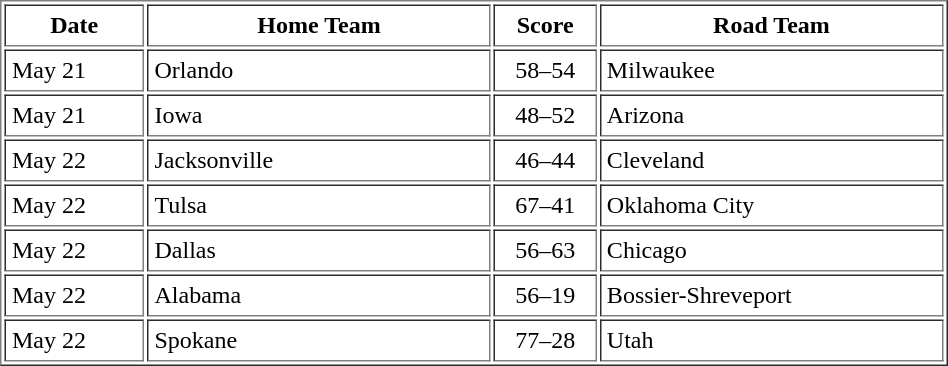<table border="1" cellpadding="4" cellspacing="2" width="50%">
<tr>
<th width="15%">Date</th>
<th width="37%">Home Team</th>
<th width="11%">Score</th>
<th width="37%">Road Team</th>
</tr>
<tr>
<td>May 21</td>
<td>Orlando</td>
<td align="center">58–54</td>
<td>Milwaukee</td>
</tr>
<tr>
<td>May 21</td>
<td>Iowa</td>
<td align="center">48–52</td>
<td>Arizona</td>
</tr>
<tr>
<td>May 22</td>
<td>Jacksonville</td>
<td align="center">46–44</td>
<td>Cleveland</td>
</tr>
<tr>
<td>May 22</td>
<td>Tulsa</td>
<td align="center">67–41</td>
<td>Oklahoma City</td>
</tr>
<tr>
<td>May 22</td>
<td>Dallas</td>
<td align="center">56–63</td>
<td>Chicago</td>
</tr>
<tr>
<td>May 22</td>
<td>Alabama</td>
<td align="center">56–19</td>
<td>Bossier-Shreveport</td>
</tr>
<tr>
<td>May 22</td>
<td>Spokane</td>
<td align="center">77–28</td>
<td>Utah</td>
</tr>
</table>
